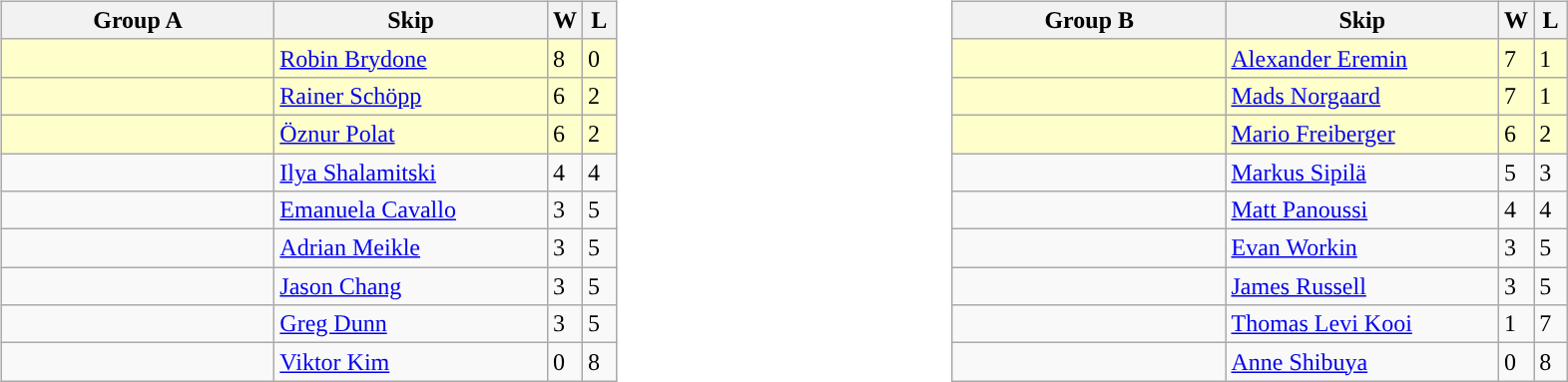<table table>
<tr>
<td valign=top width=10%><br><table class=wikitable>
<tr>
<th width=175>Group A</th>
<th width=175>Skip</th>
<th width=15>W</th>
<th width=15>L</th>
</tr>
<tr style="background:#ffffcc;">
<td></td>
<td><a href='#'>Robin Brydone</a></td>
<td>8</td>
<td>0</td>
</tr>
<tr style="background:#ffffcc;">
<td></td>
<td><a href='#'>Rainer Schöpp</a></td>
<td>6</td>
<td>2</td>
</tr>
<tr style="background:#ffffcc;">
<td></td>
<td><a href='#'>Öznur Polat</a></td>
<td>6</td>
<td>2</td>
</tr>
<tr>
<td></td>
<td><a href='#'>Ilya Shalamitski</a></td>
<td>4</td>
<td>4</td>
</tr>
<tr>
<td></td>
<td><a href='#'>Emanuela Cavallo</a></td>
<td>3</td>
<td>5</td>
</tr>
<tr>
<td></td>
<td><a href='#'>Adrian Meikle</a></td>
<td>3</td>
<td>5</td>
</tr>
<tr>
<td></td>
<td><a href='#'>Jason Chang</a></td>
<td>3</td>
<td>5</td>
</tr>
<tr>
<td></td>
<td><a href='#'>Greg Dunn</a></td>
<td>3</td>
<td>5</td>
</tr>
<tr>
<td></td>
<td><a href='#'>Viktor Kim</a></td>
<td>0</td>
<td>8</td>
</tr>
</table>
</td>
<td valign=top width=10%><br><table class=wikitable>
<tr>
<th width=175>Group B</th>
<th width=175>Skip</th>
<th width=15>W</th>
<th width=15>L</th>
</tr>
<tr style="background:#ffffcc;">
<td></td>
<td><a href='#'>Alexander Eremin</a></td>
<td>7</td>
<td>1</td>
</tr>
<tr style="background:#ffffcc;">
<td></td>
<td><a href='#'>Mads Norgaard</a></td>
<td>7</td>
<td>1</td>
</tr>
<tr style="background:#ffffcc;">
<td></td>
<td><a href='#'>Mario Freiberger</a></td>
<td>6</td>
<td>2</td>
</tr>
<tr>
<td></td>
<td><a href='#'>Markus Sipilä</a></td>
<td>5</td>
<td>3</td>
</tr>
<tr>
<td></td>
<td><a href='#'>Matt Panoussi</a></td>
<td>4</td>
<td>4</td>
</tr>
<tr>
<td></td>
<td><a href='#'>Evan Workin</a></td>
<td>3</td>
<td>5</td>
</tr>
<tr>
<td></td>
<td><a href='#'>James Russell</a></td>
<td>3</td>
<td>5</td>
</tr>
<tr>
<td></td>
<td><a href='#'>Thomas Levi Kooi</a></td>
<td>1</td>
<td>7</td>
</tr>
<tr>
<td></td>
<td><a href='#'>Anne Shibuya</a></td>
<td>0</td>
<td>8</td>
</tr>
</table>
</td>
</tr>
</table>
